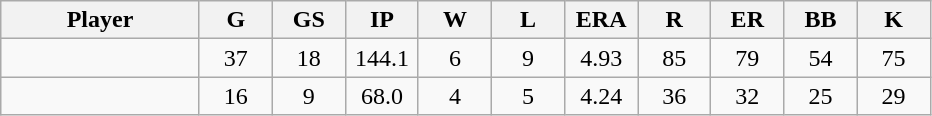<table class="wikitable sortable">
<tr>
<th bgcolor="#DDDDFF" width="19%">Player</th>
<th bgcolor="#DDDDFF" width="7%">G</th>
<th bgcolor="#DDDDFF" width="7%">GS</th>
<th bgcolor="#DDDDFF" width="7%">IP</th>
<th bgcolor="#DDDDFF" width="7%">W</th>
<th bgcolor="#DDDDFF" width="7%">L</th>
<th bgcolor="#DDDDFF" width="7%">ERA</th>
<th bgcolor="#DDDDFF" width="7%">R</th>
<th bgcolor="#DDDDFF" width="7%">ER</th>
<th bgcolor="#DDDDFF" width="7%">BB</th>
<th bgcolor="#DDDDFF" width="7%">K</th>
</tr>
<tr align="center">
<td></td>
<td>37</td>
<td>18</td>
<td>144.1</td>
<td>6</td>
<td>9</td>
<td>4.93</td>
<td>85</td>
<td>79</td>
<td>54</td>
<td>75</td>
</tr>
<tr align="center">
<td></td>
<td>16</td>
<td>9</td>
<td>68.0</td>
<td>4</td>
<td>5</td>
<td>4.24</td>
<td>36</td>
<td>32</td>
<td>25</td>
<td>29</td>
</tr>
</table>
